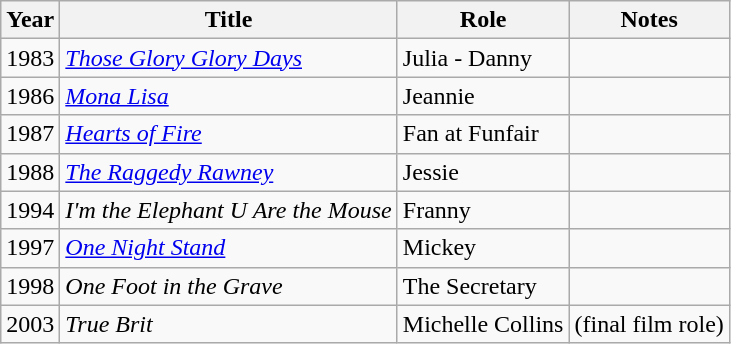<table class="wikitable">
<tr>
<th>Year</th>
<th>Title</th>
<th>Role</th>
<th>Notes</th>
</tr>
<tr>
<td>1983</td>
<td><em><a href='#'>Those Glory Glory Days</a></em></td>
<td>Julia - Danny</td>
<td></td>
</tr>
<tr>
<td>1986</td>
<td><em><a href='#'>Mona Lisa</a></em></td>
<td>Jeannie</td>
<td></td>
</tr>
<tr>
<td>1987</td>
<td><em><a href='#'>Hearts of Fire</a></em></td>
<td>Fan at Funfair</td>
<td></td>
</tr>
<tr>
<td>1988</td>
<td><em><a href='#'>The Raggedy Rawney</a></em></td>
<td>Jessie</td>
<td></td>
</tr>
<tr>
<td>1994</td>
<td><em>I'm the Elephant U Are the Mouse</em></td>
<td>Franny</td>
<td></td>
</tr>
<tr>
<td>1997</td>
<td><em><a href='#'>One Night Stand</a></em></td>
<td>Mickey</td>
<td></td>
</tr>
<tr>
<td>1998</td>
<td><em>One Foot in the Grave</em></td>
<td>The Secretary</td>
<td></td>
</tr>
<tr>
<td>2003</td>
<td><em>True Brit</em></td>
<td>Michelle Collins</td>
<td>(final film role)</td>
</tr>
</table>
